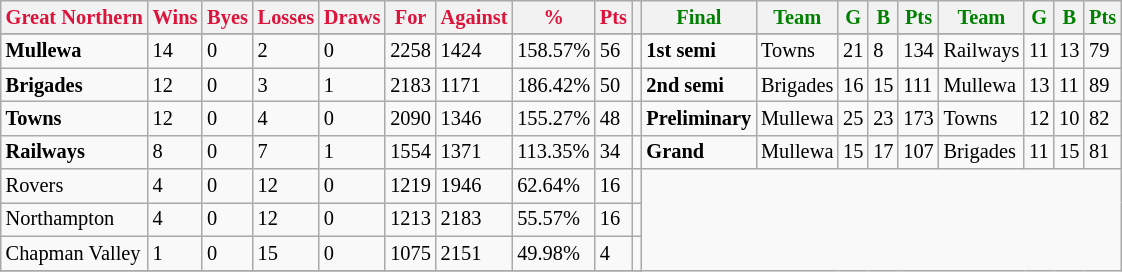<table style="font-size: 85%; text-align: left;" class="wikitable">
<tr>
<th style="color:crimson">Great Northern</th>
<th style="color:crimson">Wins</th>
<th style="color:crimson">Byes</th>
<th style="color:crimson">Losses</th>
<th style="color:crimson">Draws</th>
<th style="color:crimson">For</th>
<th style="color:crimson">Against</th>
<th style="color:crimson">%</th>
<th style="color:crimson">Pts</th>
<th></th>
<th style="color:green">Final</th>
<th style="color:green">Team</th>
<th style="color:green">G</th>
<th style="color:green">B</th>
<th style="color:green">Pts</th>
<th style="color:green">Team</th>
<th style="color:green">G</th>
<th style="color:green">B</th>
<th style="color:green">Pts</th>
</tr>
<tr>
</tr>
<tr>
</tr>
<tr>
<td><strong>	Mullewa	</strong></td>
<td>14</td>
<td>0</td>
<td>2</td>
<td>0</td>
<td>2258</td>
<td>1424</td>
<td>158.57%</td>
<td>56</td>
<td></td>
<td><strong>1st semi</strong></td>
<td>Towns</td>
<td>21</td>
<td>8</td>
<td>134</td>
<td>Railways</td>
<td>11</td>
<td>13</td>
<td>79</td>
</tr>
<tr>
<td><strong>	Brigades	</strong></td>
<td>12</td>
<td>0</td>
<td>3</td>
<td>1</td>
<td>2183</td>
<td>1171</td>
<td>186.42%</td>
<td>50</td>
<td></td>
<td><strong>2nd semi</strong></td>
<td>Brigades</td>
<td>16</td>
<td>15</td>
<td>111</td>
<td>Mullewa</td>
<td>13</td>
<td>11</td>
<td>89</td>
</tr>
<tr>
<td><strong>	Towns	</strong></td>
<td>12</td>
<td>0</td>
<td>4</td>
<td>0</td>
<td>2090</td>
<td>1346</td>
<td>155.27%</td>
<td>48</td>
<td></td>
<td><strong>Preliminary</strong></td>
<td>Mullewa</td>
<td>25</td>
<td>23</td>
<td>173</td>
<td>Towns</td>
<td>12</td>
<td>10</td>
<td>82</td>
</tr>
<tr>
<td><strong>	Railways	</strong></td>
<td>8</td>
<td>0</td>
<td>7</td>
<td>1</td>
<td>1554</td>
<td>1371</td>
<td>113.35%</td>
<td>34</td>
<td></td>
<td><strong>Grand</strong></td>
<td>Mullewa</td>
<td>15</td>
<td>17</td>
<td>107</td>
<td>Brigades</td>
<td>11</td>
<td>15</td>
<td>81</td>
</tr>
<tr>
<td>Rovers</td>
<td>4</td>
<td>0</td>
<td>12</td>
<td>0</td>
<td>1219</td>
<td>1946</td>
<td>62.64%</td>
<td>16</td>
<td></td>
</tr>
<tr>
<td>Northampton</td>
<td>4</td>
<td>0</td>
<td>12</td>
<td>0</td>
<td>1213</td>
<td>2183</td>
<td>55.57%</td>
<td>16</td>
<td></td>
</tr>
<tr>
<td>Chapman Valley</td>
<td>1</td>
<td>0</td>
<td>15</td>
<td>0</td>
<td>1075</td>
<td>2151</td>
<td>49.98%</td>
<td>4</td>
<td></td>
</tr>
<tr>
</tr>
</table>
